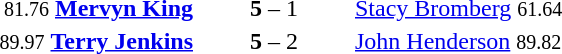<table style="text-align:center">
<tr>
<th width=223></th>
<th width=100></th>
<th width=223></th>
</tr>
<tr>
<td align=right><small>81.76</small> <strong><a href='#'>Mervyn King</a></strong> </td>
<td><strong>5</strong> – 1</td>
<td align=left> <a href='#'>Stacy Bromberg</a> <small>61.64</small></td>
</tr>
<tr>
<td align=right><small>89.97</small> <strong><a href='#'>Terry Jenkins</a></strong> </td>
<td><strong>5</strong> – 2</td>
<td align=left> <a href='#'>John Henderson</a> <small>89.82</small></td>
</tr>
</table>
